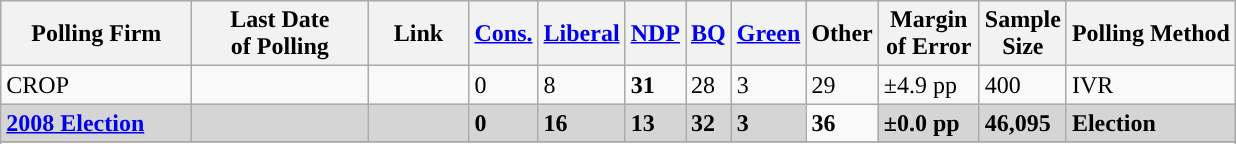<table class="wikitable sortable">
<tr style="background:#e9e9e9;">
<th style="width:120px">Polling Firm</th>
<th style="width:110px">Last Date<br>of Polling</th>
<th style="width:60px" class="unsortable">Link</th>
<th style="background-color:"><strong><a href='#'>Cons.</a></strong></th>
<th style="background-color:"><strong><a href='#'>Liberal</a></strong></th>
<th style="background-color:"><strong><a href='#'>NDP</a></strong></th>
<th style="background-color:"><strong><a href='#'>BQ</a></strong></th>
<th style="background-color:"><strong><a href='#'>Green</a></strong></th>
<th style="background-color:"><strong>Other</strong></th>
<th style="width:60px;" class=unsortable>Margin<br>of Error</th>
<th style="width:50px;" class=unsortable>Sample<br>Size</th>
<th class=unsortable>Polling Method</th>
</tr>
<tr>
<td>CROP</td>
<td></td>
<td></td>
<td>0</td>
<td>8</td>
<td><strong>31</strong></td>
<td>28</td>
<td>3</td>
<td>29</td>
<td>±4.9 pp</td>
<td>400</td>
<td>IVR</td>
</tr>
<tr>
<td style="background:#D5D5D5"><strong><a href='#'>2008 Election</a></strong></td>
<td style="background:#D5D5D5"><strong></strong></td>
<td style="background:#D5D5D5"></td>
<td style="background:#D5D5D5"><strong>0</strong></td>
<td style="background:#D5D5D5"><strong>16</strong></td>
<td style="background:#D5D5D5"><strong>13</strong></td>
<td style="background:#D5D5D5"><strong>32</strong></td>
<td style="background:#D5D5D5"><strong>3</strong></td>
<td><strong>36</strong></td>
<td style="background:#D5D5D5"><strong>±0.0 pp</strong></td>
<td style="background:#D5D5D5"><strong>46,095</strong></td>
<td style="background:#D5D5D5"><strong>Election</strong></td>
</tr>
<tr>
</tr>
<tr>
</tr>
</table>
